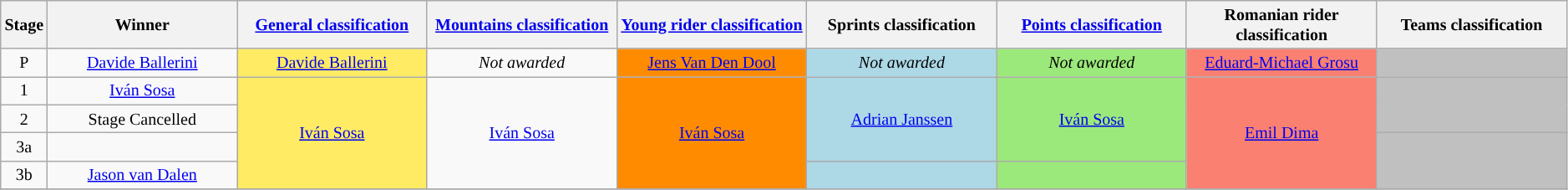<table class="wikitable" style="text-align: center; font-size:smaller;">
<tr style="background-color: #efefef;">
<th width="2%">Stage</th>
<th width="12.25%">Winner</th>
<th width="12.25%"><a href='#'>General classification</a><br></th>
<th width="12.25%"><a href='#'>Mountains classification</a><br></th>
<th width="12.25%"><a href='#'>Young rider classification</a><br></th>
<th width="12.25%">Sprints classification<br></th>
<th width="12.25%"><a href='#'>Points classification</a><br></th>
<th width="12.25%">Romanian rider classification<br></th>
<th width="12.25%">Teams classification<br></th>
</tr>
<tr>
<td scope=row>P</td>
<td><a href='#'>Davide Ballerini</a></td>
<td style="background:#FFEB64;"><a href='#'>Davide Ballerini</a></td>
<td style="background:offwhite;"><em>Not awarded</em></td>
<td style="background:#FF8C00;"><a href='#'>Jens Van Den Dool</a></td>
<td style="background:lightblue;"><em>Not awarded</em></td>
<td style="background:#9CE97B;"><em>Not awarded</em></td>
<td style="background:salmon;"><a href='#'>Eduard-Michael Grosu</a></td>
<td style="background:#C0C0C0;"></td>
</tr>
<tr>
<td scope=row>1</td>
<td><a href='#'>Iván Sosa</a></td>
<td style="background:#FFEB64;" rowspan=4><a href='#'>Iván Sosa</a></td>
<td style="background:offwhite;" rowspan=4><a href='#'>Iván Sosa</a></td>
<td style="background:#FF8C00;" rowspan=4><a href='#'>Iván Sosa</a></td>
<td style="background:lightblue;" rowspan=3><a href='#'>Adrian Janssen</a></td>
<td style="background:#9CE97B;" rowspan=3><a href='#'>Iván Sosa</a></td>
<td style="background:salmon;" rowspan=4><a href='#'>Emil Dima</a></td>
<td style="background:#C0C0C0;" rowspan=2></td>
</tr>
<tr>
<td scope=row>2</td>
<td>Stage Cancelled</td>
</tr>
<tr>
<td scope=row>3a</td>
<td></td>
<td style="background:#C0C0C0;" rowspan=2></td>
</tr>
<tr>
<td scope=row>3b</td>
<td><a href='#'>Jason van Dalen</a></td>
<td style="background:lightblue;"></td>
<td style="background:#9CE97B;"></td>
</tr>
<tr>
</tr>
</table>
